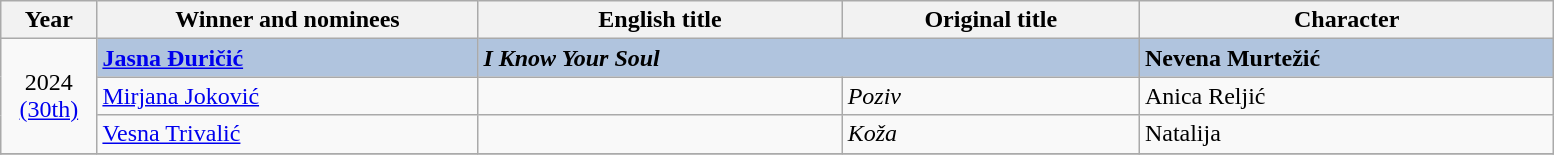<table class="wikitable" width="82%" cellpadding="5">
<tr>
<th width="50"><strong>Year</strong></th>
<th width="220"><strong>Winner and nominees</strong></th>
<th width="210"><strong>English title</strong></th>
<th width="170"><strong>Original title</strong></th>
<th width="240">Character</th>
</tr>
<tr>
<td rowspan="3" style="text-align:center;">2024<br><a href='#'>(30th)</a></td>
<td style="background:#B0C4DE;"> <strong><a href='#'>Jasna Đuričić</a></strong></td>
<td colspan="2" style="background:#B0C4DE;"><strong><em>I Know Your Soul</em></strong></td>
<td style="background:#B0C4DE;"><strong>Nevena Murtežić</strong></td>
</tr>
<tr>
<td> <a href='#'>Mirjana Joković</a></td>
<td></td>
<td><em>Poziv</em></td>
<td>Anica Reljić</td>
</tr>
<tr>
<td> <a href='#'>Vesna Trivalić</a></td>
<td></td>
<td><em>Koža</em></td>
<td>Natalija</td>
</tr>
<tr>
</tr>
</table>
